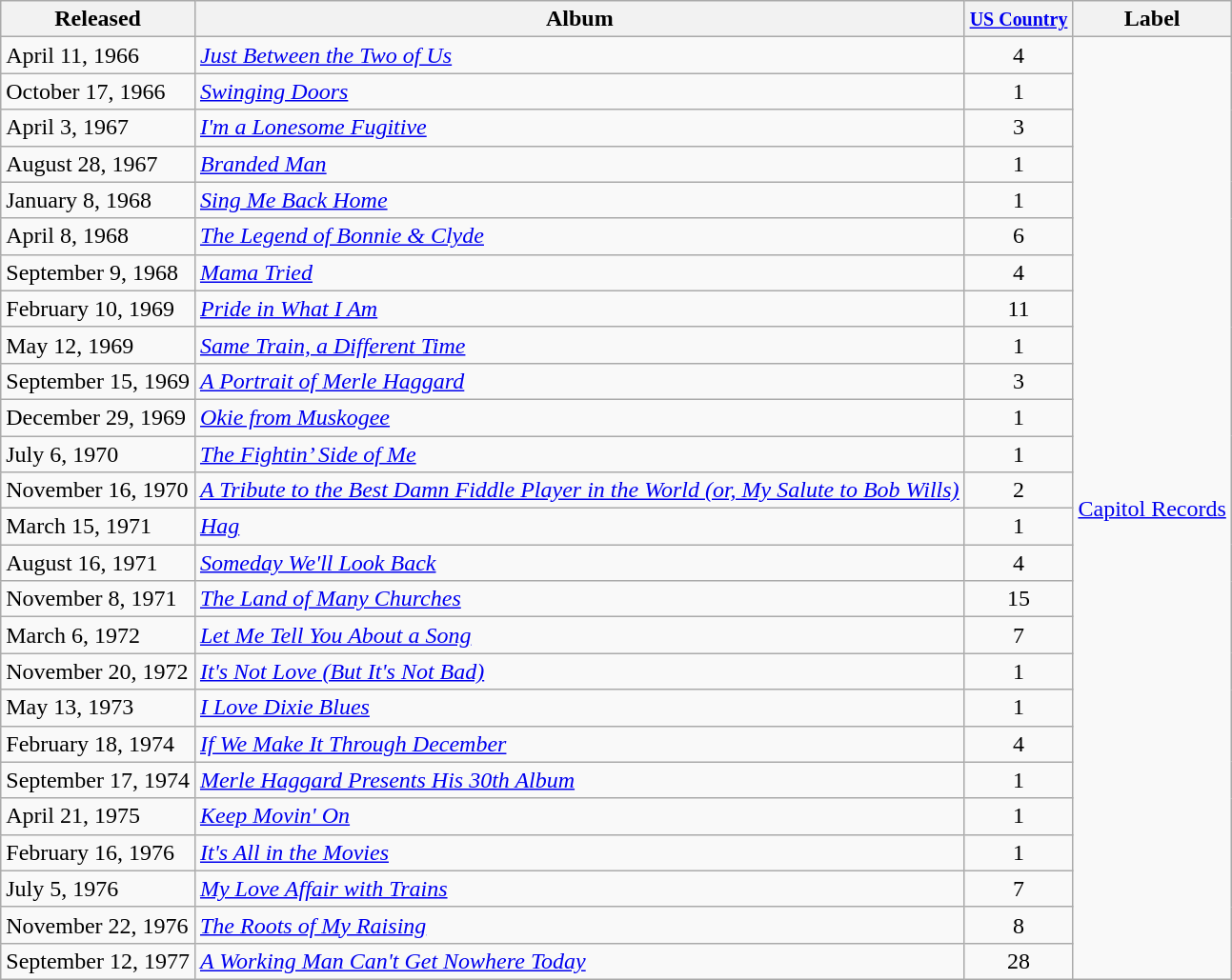<table class="wikitable">
<tr>
<th>Released</th>
<th>Album</th>
<th><small><a href='#'>US Country</a></small></th>
<th>Label</th>
</tr>
<tr>
<td>April 11, 1966</td>
<td><em><a href='#'>Just Between the Two of Us</a></em> </td>
<td style="text-align:center;">4</td>
<td rowspan="26"><a href='#'>Capitol Records</a></td>
</tr>
<tr>
<td>October 17, 1966</td>
<td><em><a href='#'>Swinging Doors</a></em></td>
<td style="text-align:center;">1</td>
</tr>
<tr>
<td>April 3, 1967</td>
<td><em><a href='#'>I'm a Lonesome Fugitive</a></em></td>
<td style="text-align:center;">3</td>
</tr>
<tr>
<td>August 28, 1967</td>
<td><em><a href='#'>Branded Man</a></em></td>
<td style="text-align:center;">1</td>
</tr>
<tr>
<td>January 8, 1968</td>
<td><em><a href='#'>Sing Me Back Home</a></em></td>
<td style="text-align:center;">1</td>
</tr>
<tr>
<td>April 8, 1968</td>
<td><em><a href='#'>The Legend of Bonnie & Clyde</a></em></td>
<td style="text-align:center;">6</td>
</tr>
<tr>
<td>September 9, 1968</td>
<td><em><a href='#'>Mama Tried</a></em></td>
<td style="text-align:center;">4</td>
</tr>
<tr>
<td>February 10, 1969</td>
<td><em><a href='#'>Pride in What I Am</a></em></td>
<td style="text-align:center;">11</td>
</tr>
<tr>
<td>May 12, 1969</td>
<td><em><a href='#'>Same Train, a Different Time</a></em></td>
<td style="text-align:center;">1</td>
</tr>
<tr>
<td>September 15, 1969</td>
<td><em><a href='#'>A Portrait of Merle Haggard</a></em></td>
<td style="text-align:center;">3</td>
</tr>
<tr>
<td>December 29, 1969</td>
<td><em><a href='#'>Okie from Muskogee</a></em></td>
<td style="text-align:center;">1</td>
</tr>
<tr>
<td>July 6, 1970</td>
<td><em><a href='#'>The Fightin’ Side of Me</a></em></td>
<td style="text-align:center;">1</td>
</tr>
<tr>
<td>November 16, 1970</td>
<td><em><a href='#'>A Tribute to the Best Damn Fiddle Player in the World (or, My Salute to Bob Wills)</a></em></td>
<td style="text-align:center;">2</td>
</tr>
<tr>
<td>March 15, 1971</td>
<td><em><a href='#'>Hag</a></em></td>
<td style="text-align:center;">1</td>
</tr>
<tr>
<td>August 16, 1971</td>
<td><em><a href='#'>Someday We'll Look Back</a></em></td>
<td style="text-align:center;">4</td>
</tr>
<tr>
<td>November 8, 1971</td>
<td><em><a href='#'>The Land of Many Churches</a></em></td>
<td style="text-align:center;">15</td>
</tr>
<tr>
<td>March 6, 1972</td>
<td><em><a href='#'>Let Me Tell You About a Song</a></em></td>
<td style="text-align:center;">7</td>
</tr>
<tr>
<td>November 20, 1972</td>
<td><em><a href='#'>It's Not Love (But It's Not Bad)</a></em></td>
<td style="text-align:center;">1</td>
</tr>
<tr>
<td>May 13, 1973</td>
<td><em><a href='#'>I Love Dixie Blues</a></em></td>
<td style="text-align:center;">1</td>
</tr>
<tr>
<td>February 18, 1974</td>
<td><em><a href='#'>If We Make It Through December</a></em></td>
<td style="text-align:center;">4</td>
</tr>
<tr>
<td>September 17, 1974</td>
<td><em><a href='#'>Merle Haggard Presents His 30th Album</a></em></td>
<td style="text-align:center;">1</td>
</tr>
<tr>
<td>April 21, 1975</td>
<td><em><a href='#'>Keep Movin' On</a></em></td>
<td style="text-align:center;">1</td>
</tr>
<tr>
<td>February 16, 1976</td>
<td><em><a href='#'>It's All in the Movies</a></em></td>
<td style="text-align:center;">1</td>
</tr>
<tr>
<td>July 5, 1976</td>
<td><em><a href='#'>My Love Affair with Trains</a></em></td>
<td style="text-align:center;">7</td>
</tr>
<tr>
<td>November 22, 1976</td>
<td><em><a href='#'>The Roots of My Raising</a></em></td>
<td style="text-align:center;">8</td>
</tr>
<tr>
<td>September 12, 1977</td>
<td><em><a href='#'>A Working Man Can't Get Nowhere Today</a></em></td>
<td style="text-align:center;">28</td>
</tr>
</table>
